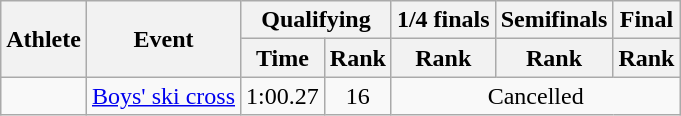<table class="wikitable">
<tr>
<th rowspan="2">Athlete</th>
<th rowspan="2">Event</th>
<th colspan="2">Qualifying</th>
<th colspan="1">1/4 finals</th>
<th colspan="1">Semifinals</th>
<th colspan="1">Final</th>
</tr>
<tr>
<th>Time</th>
<th>Rank</th>
<th>Rank</th>
<th>Rank</th>
<th>Rank</th>
</tr>
<tr>
<td></td>
<td><a href='#'>Boys' ski cross</a></td>
<td align="center">1:00.27</td>
<td align="center">16</td>
<td align="center" colspan=3>Cancelled</td>
</tr>
</table>
